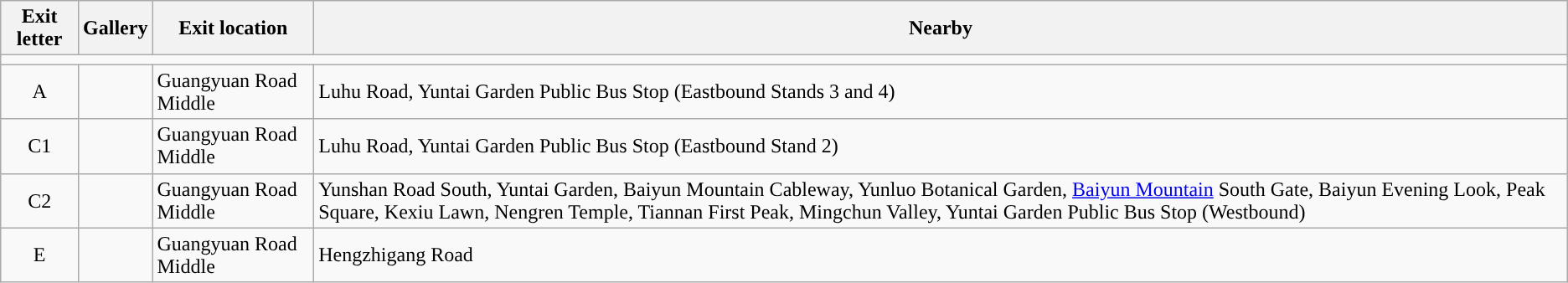<table class="wikitable">
<tr>
<th style="width:70px" colspan="3">Exit letter</th>
<th>Gallery</th>
<th>Exit location</th>
<th>Nearby</th>
</tr>
<tr style="background:#">
<td colspan = "6"></td>
</tr>
<tr>
<td align="center" colspan="3">A</td>
<td></td>
<td>Guangyuan Road Middle</td>
<td>Luhu Road, Yuntai Garden Public Bus Stop (Eastbound Stands 3 and 4)</td>
</tr>
<tr>
<td align="center" colspan="3">C1</td>
<td></td>
<td>Guangyuan Road Middle</td>
<td>Luhu Road, Yuntai Garden Public Bus Stop (Eastbound Stand 2)</td>
</tr>
<tr>
<td align="center" colspan="3">C2</td>
<td></td>
<td>Guangyuan Road Middle</td>
<td>Yunshan Road South, Yuntai Garden, Baiyun Mountain Cableway, Yunluo Botanical Garden, <a href='#'>Baiyun Mountain</a> South Gate, Baiyun Evening Look, Peak Square, Kexiu Lawn, Nengren Temple, Tiannan First Peak, Mingchun Valley, Yuntai Garden Public Bus Stop (Westbound)</td>
</tr>
<tr>
<td align="center" colspan="3">E</td>
<td></td>
<td>Guangyuan Road Middle</td>
<td>Hengzhigang Road</td>
</tr>
</table>
